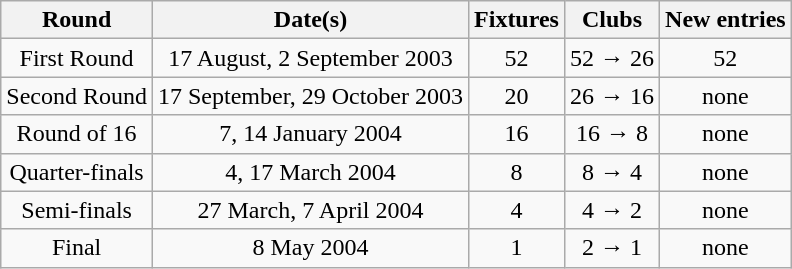<table class="wikitable" style="text-align:center">
<tr>
<th>Round</th>
<th>Date(s)</th>
<th>Fixtures</th>
<th>Clubs</th>
<th>New entries</th>
</tr>
<tr>
<td>First Round</td>
<td>17 August, 2 September 2003</td>
<td>52</td>
<td>52 → 26</td>
<td>52</td>
</tr>
<tr>
<td>Second Round</td>
<td>17 September, 29 October 2003</td>
<td>20</td>
<td>26 → 16</td>
<td>none</td>
</tr>
<tr>
<td>Round of 16</td>
<td>7, 14 January 2004</td>
<td>16</td>
<td>16 → 8</td>
<td>none</td>
</tr>
<tr>
<td>Quarter-finals</td>
<td>4, 17 March 2004</td>
<td>8</td>
<td>8 → 4</td>
<td>none</td>
</tr>
<tr>
<td>Semi-finals</td>
<td>27 March, 7 April 2004</td>
<td>4</td>
<td>4 → 2</td>
<td>none</td>
</tr>
<tr>
<td>Final</td>
<td>8 May 2004</td>
<td>1</td>
<td>2 → 1</td>
<td>none</td>
</tr>
</table>
